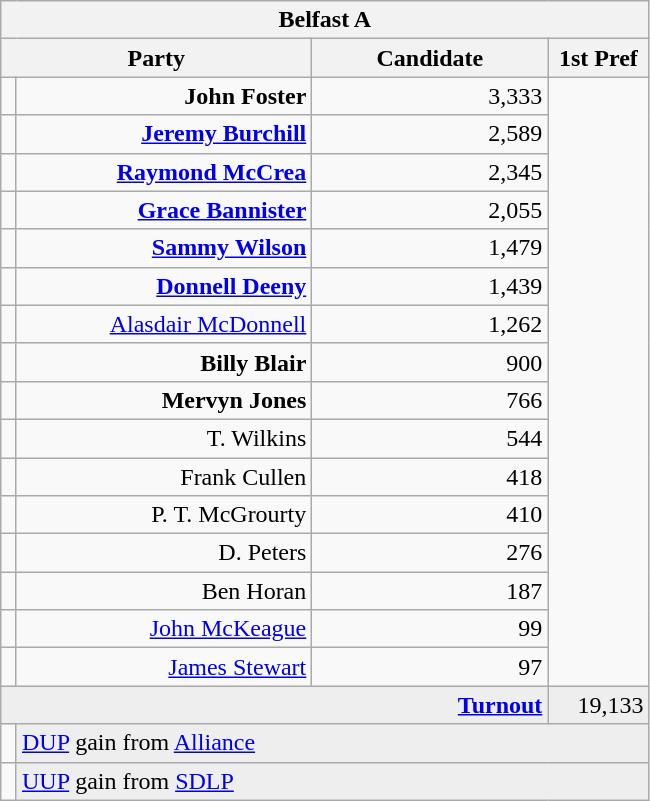<table class="wikitable">
<tr>
<th colspan="4" align="center">Belfast A</th>
</tr>
<tr>
<th colspan="2" align="center" width=200>Party</th>
<th width=150>Candidate</th>
<th width=60>1st Pref</th>
</tr>
<tr>
<td></td>
<td align="right"><strong>John Foster</strong></td>
<td align="right">3,333</td>
</tr>
<tr>
<td></td>
<td align="right"><strong><a href='#'>Jeremy Burchill</a></strong></td>
<td align="right">2,589</td>
</tr>
<tr>
<td></td>
<td align="right"><strong><a href='#'>Raymond McCrea</a></strong></td>
<td align="right">2,345</td>
</tr>
<tr>
<td></td>
<td align="right"><strong><a href='#'>Grace Bannister</a></strong></td>
<td align="right">2,055</td>
</tr>
<tr>
<td></td>
<td align="right"><strong><a href='#'>Sammy Wilson</a></strong></td>
<td align="right">1,479</td>
</tr>
<tr>
<td></td>
<td align="right"><strong><a href='#'>Donnell Deeny</a></strong></td>
<td align="right">1,439</td>
</tr>
<tr>
<td></td>
<td align="right"><a href='#'>Alasdair McDonnell</a></td>
<td align="right">1,262</td>
</tr>
<tr>
<td></td>
<td align="right"><strong>Billy Blair</strong></td>
<td align="right">900</td>
</tr>
<tr>
<td></td>
<td align="right"><strong>Mervyn Jones</strong></td>
<td align="right">766</td>
</tr>
<tr>
<td></td>
<td align="right">T. Wilkins</td>
<td align="right">544</td>
</tr>
<tr>
<td></td>
<td align="right">Frank Cullen</td>
<td align="right">418</td>
</tr>
<tr>
<td></td>
<td align="right">P. T. McGrourty</td>
<td align="right">410</td>
</tr>
<tr>
<td></td>
<td align="right">D. Peters</td>
<td align="right">276</td>
</tr>
<tr>
<td></td>
<td align="right">Ben Horan</td>
<td align="right">187</td>
</tr>
<tr>
<td></td>
<td align="right"><a href='#'>John McKeague</a></td>
<td align="right">99</td>
</tr>
<tr>
<td></td>
<td align="right"><a href='#'>James Stewart</a></td>
<td align="right">97</td>
</tr>
<tr bgcolor="EEEEEE">
<td colspan=3 align="right"><strong><a href='#'>Turnout</a></strong></td>
<td align="right">19,133</td>
</tr>
<tr>
<td bgcolor=></td>
<td colspan=3 bgcolor="EEEEEE"><a href='#'>DUP</a> gain from <a href='#'>Alliance</a></td>
</tr>
<tr>
<td bgcolor=></td>
<td colspan=3 bgcolor="EEEEEE"><a href='#'>UUP</a> gain from <a href='#'>SDLP</a></td>
</tr>
</table>
